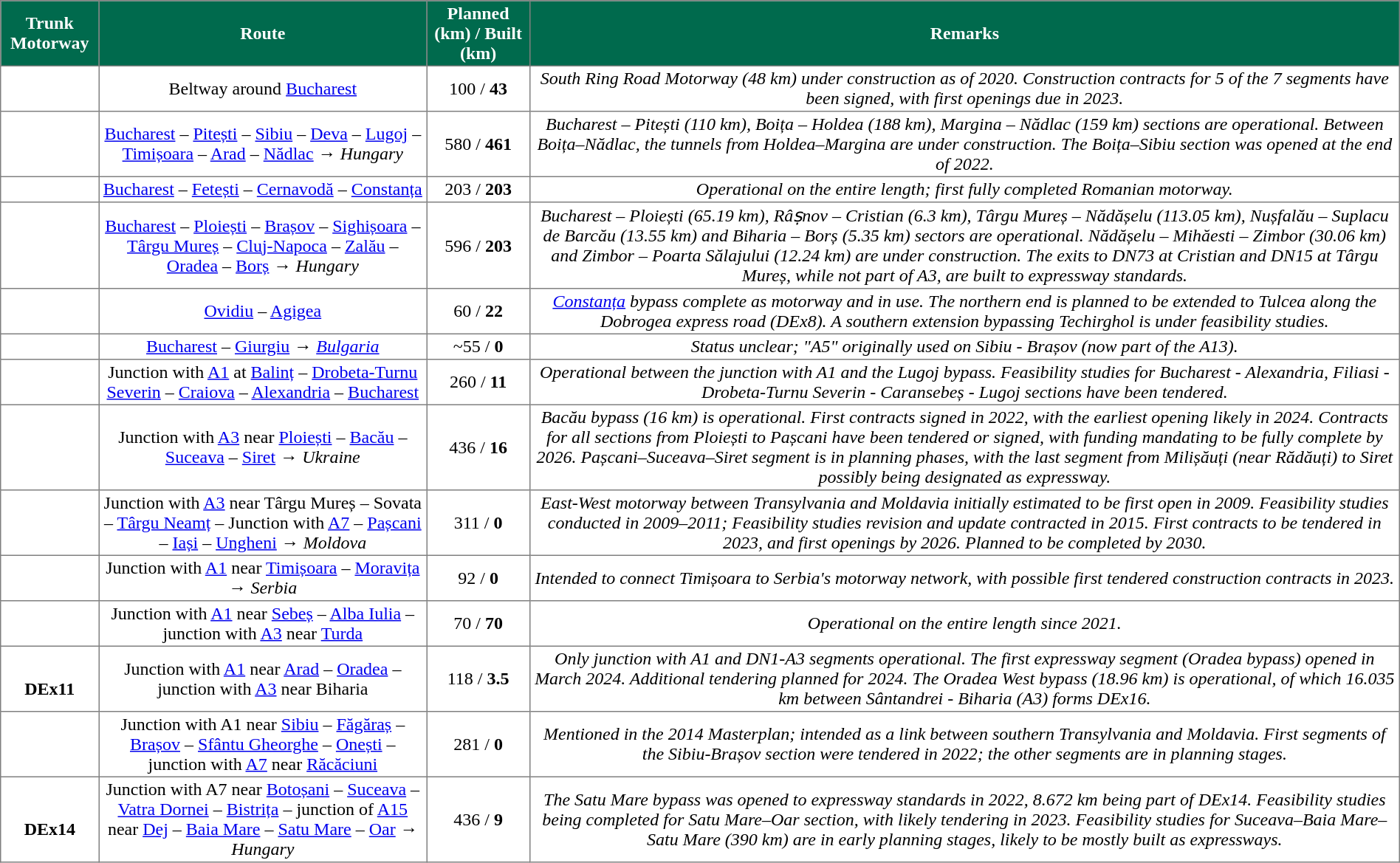<table border="1" cellpadding="2" style="border-collapse:collapse; text-align:center;">
<tr style="background:#006a4d; color:white">
<th>Trunk Motorway</th>
<th>Route</th>
<th>Planned (km) / Built (km)</th>
<th>Remarks</th>
</tr>
<tr>
<th></th>
<td>Beltway around <a href='#'>Bucharest</a></td>
<td>100 / <strong>43</strong></td>
<td><em>South Ring Road Motorway (48 km) under construction as of 2020. Construction contracts for 5 of the 7 segments have been signed, with first openings due in 2023.</em></td>
</tr>
<tr>
<th></th>
<td><a href='#'>Bucharest</a> – <a href='#'>Pitești</a> – <a href='#'>Sibiu</a> – <a href='#'>Deva</a> – <a href='#'>Lugoj</a> – <a href='#'>Timișoara</a> – <a href='#'>Arad</a> – <a href='#'>Nădlac</a> → <em>Hungary</em></td>
<td>580 / <strong>461</strong></td>
<td><em>Bucharest – Pitești (110 km), Boița – Holdea (188 km), Margina – Nădlac (159 km) sections are operational. Between Boița–Nădlac, the tunnels from Holdea–Margina are under construction. The Boița–Sibiu section was opened at the end of 2022.</em></td>
</tr>
<tr>
<th></th>
<td><a href='#'>Bucharest</a> – <a href='#'>Fetești</a> – <a href='#'>Cernavodă</a> – <a href='#'>Constanța</a></td>
<td>203 / <strong>203</strong></td>
<td><em>Operational on the entire length; first fully completed Romanian motorway.</em></td>
</tr>
<tr>
<th></th>
<td><a href='#'>Bucharest</a> – <a href='#'>Ploiești</a> – <a href='#'>Brașov</a> – <a href='#'>Sighișoara</a> – <a href='#'>Târgu Mureș</a> – <a href='#'>Cluj-Napoca</a> – <a href='#'>Zalău</a> – <a href='#'>Oradea</a> – <a href='#'>Borș</a> → <em>Hungary</em></td>
<td>596 / <strong>203</strong></td>
<td><em>Bucharest – Ploiești (65.19 km), Râṣnov – Cristian (6.3 km), Târgu Mureș – Nădășelu (113.05 km), Nușfalău – Suplacu de Barcău (13.55 km) and Biharia – Borș (5.35 km) sectors are operational. Nădășelu – Mihăesti – Zimbor (30.06 km) and Zimbor – Poarta Sălajului (12.24 km) are under construction. The exits to DN73 at Cristian and DN15 at Târgu Mureș, while not part of A3, are built to expressway standards.</em></td>
</tr>
<tr>
<th></th>
<td><a href='#'>Ovidiu</a> – <a href='#'>Agigea</a></td>
<td>60 / <strong>22</strong></td>
<td><em><a href='#'>Constanța</a> bypass complete as motorway and in use. The northern end is planned to be extended to Tulcea along the Dobrogea express road (DEx8). A southern extension bypassing Techirghol is under feasibility studies.</em></td>
</tr>
<tr>
<th></th>
<td><a href='#'>Bucharest</a> – <a href='#'>Giurgiu</a> → <em><a href='#'>Bulgaria</a></em></td>
<td>~55 / <strong>0</strong></td>
<td><em>Status unclear; "A5" originally used on Sibiu - Brașov (now part of the A13).</em></td>
</tr>
<tr>
<th></th>
<td>Junction with <a href='#'>A1</a> at <a href='#'>Balinț</a> – <a href='#'>Drobeta-Turnu Severin</a> – <a href='#'>Craiova</a> – <a href='#'>Alexandria</a> – <a href='#'>Bucharest</a></td>
<td>260 / <strong>11</strong></td>
<td><em>Operational between the junction with A1 and the Lugoj bypass. Feasibility studies for Bucharest - Alexandria, Filiasi - Drobeta-Turnu Severin - Caransebeș - Lugoj sections have been tendered.</em></td>
</tr>
<tr>
<th></th>
<td>Junction with <a href='#'>A3</a> near <a href='#'>Ploiești</a> – <a href='#'>Bacău</a> – <a href='#'>Suceava</a> – <a href='#'>Siret</a> → <em>Ukraine</em></td>
<td>436 / <strong>16</strong></td>
<td><em>Bacău bypass (16 km) is operational. First contracts signed in 2022, with the earliest opening likely in 2024. Contracts for all sections from Ploiești to Pașcani have been tendered or signed, with funding mandating to be fully complete by 2026. Pașcani–Suceava–Siret segment is in planning phases, with the last segment from Milișăuți (near Rădăuți) to Siret possibly being designated as expressway.</em></td>
</tr>
<tr>
<th></th>
<td>Junction with <a href='#'>A3</a> near Târgu Mureș – Sovata – <a href='#'>Târgu Neamț</a> – Junction with <a href='#'>A7</a> – <a href='#'>Pașcani</a> – <a href='#'>Iași</a> – <a href='#'>Ungheni</a> → <em>Moldova</em></td>
<td>311 / <strong>0</strong></td>
<td><em>East-West motorway between Transylvania and Moldavia initially estimated to be first open in 2009. Feasibility studies conducted in 2009–2011; Feasibility studies revision and update contracted in 2015. First contracts to be tendered in 2023, and first openings by 2026. Planned to be completed by 2030.</em></td>
</tr>
<tr>
<th></th>
<td>Junction with <a href='#'>A1</a> near <a href='#'>Timișoara</a> – <a href='#'>Moravița</a> → <em>Serbia</em></td>
<td>92 / <strong>0</strong></td>
<td><em>Intended to connect Timișoara to Serbia's motorway network, with possible first tendered construction contracts in 2023.</em></td>
</tr>
<tr>
<th></th>
<td>Junction with <a href='#'>A1</a> near <a href='#'>Sebeș</a> – <a href='#'>Alba Iulia</a> – junction with <a href='#'>A3</a> near <a href='#'>Turda</a></td>
<td>70 / <strong>70</strong></td>
<td><em>Operational on the entire length since 2021.</em></td>
</tr>
<tr>
<th><br>DEx11</th>
<td>Junction with <a href='#'>A1</a> near <a href='#'>Arad</a> – <a href='#'>Oradea</a> – junction with <a href='#'>A3</a> near Biharia</td>
<td>118 / <strong>3.5</strong></td>
<td><em>Only junction with A1 and DN1-A3 segments operational. The first expressway segment (Oradea bypass) opened in March 2024. Additional tendering planned for 2024. The Oradea West bypass (18.96 km) is operational, of which 16.035 km between Sântandrei - Biharia (A3) forms DEx16.</em></td>
</tr>
<tr>
<th></th>
<td>Junction with A1 near <a href='#'>Sibiu</a> – <a href='#'>Făgăraș</a> – <a href='#'>Brașov</a> – <a href='#'>Sfântu Gheorghe</a> – <a href='#'>Onești</a> – junction with <a href='#'>A7</a> near <a href='#'>Răcăciuni</a></td>
<td>281 / <strong>0</strong></td>
<td><em>Mentioned in the 2014 Masterplan; intended as a link between southern Transylvania and Moldavia. First segments of the Sibiu-Brașov section were tendered in 2022; the other segments are in planning stages.</em></td>
</tr>
<tr>
<th><br>DEx14</th>
<td>Junction with A7 near <a href='#'>Botoșani</a> – <a href='#'>Suceava</a> – <a href='#'>Vatra Dornei</a> – <a href='#'>Bistrița</a> – junction of <a href='#'>A15</a> near <a href='#'>Dej</a> – <a href='#'>Baia Mare</a> – <a href='#'>Satu Mare</a> – <a href='#'>Oar</a> → <em>Hungary</em></td>
<td>436 / <strong>9</strong></td>
<td><em>The Satu Mare bypass was opened to expressway standards in 2022, 8.672 km being part of DEx14. Feasibility studies being completed for Satu Mare–Oar section, with likely tendering in 2023. Feasibility studies for Suceava–Baia Mare–Satu Mare (390 km) are in early planning stages, likely to be mostly built as expressways.</em><br></td>
</tr>
</table>
